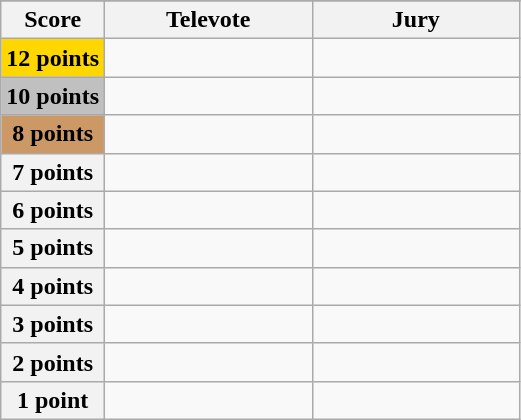<table class="wikitable">
<tr>
</tr>
<tr>
<th scope="col" width="20%">Score</th>
<th scope="col" width="40%">Televote</th>
<th scope="col" width="40%">Jury</th>
</tr>
<tr>
<th scope="row" style="background:gold">12 points</th>
<td></td>
<td></td>
</tr>
<tr>
<th scope="row" style="background:silver">10 points</th>
<td></td>
<td></td>
</tr>
<tr>
<th scope="row" style="background:#CC9966">8 points</th>
<td></td>
<td></td>
</tr>
<tr>
<th scope="row">7 points</th>
<td></td>
<td></td>
</tr>
<tr>
<th scope="row">6 points</th>
<td></td>
<td></td>
</tr>
<tr>
<th scope="row">5 points</th>
<td></td>
<td></td>
</tr>
<tr>
<th scope="row">4 points</th>
<td></td>
<td></td>
</tr>
<tr>
<th scope="row">3 points</th>
<td></td>
<td></td>
</tr>
<tr>
<th scope="row">2 points</th>
<td></td>
<td></td>
</tr>
<tr>
<th scope="row">1 point</th>
<td></td>
<td></td>
</tr>
</table>
